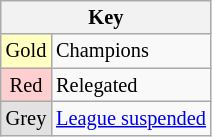<table class="wikitable" style="font-size:85%">
<tr>
<th colspan=2>Key</th>
</tr>
<tr>
<td style="background:#ffffbf; text-align: center;">Gold</td>
<td>Champions</td>
</tr>
<tr>
<td style="background:#ffcfcf; text-align: center;">Red</td>
<td>Relegated</td>
</tr>
<tr>
<td style="background:#e2e2e2; text-align: center;">Grey</td>
<td><a href='#'>League suspended</a></td>
</tr>
</table>
